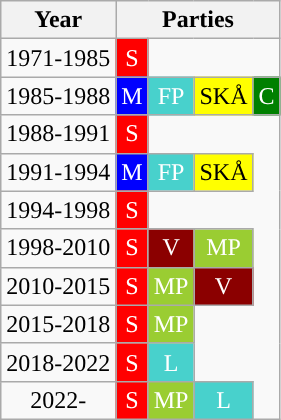<table class="wikitable" style="text-align:center;">
<tr>
<th>Year</th>
<th colspan="6">Parties</th>
</tr>
<tr>
<td>1971-1985</td>
<td bgcolor=red  style="color: white">S</td>
</tr>
<tr>
<td>1985-1988</td>
<td bgcolor=blue style="color: white">M</td>
<td bgcolor=48D1CC  style="color: white">FP</td>
<td bgcolor="#ffff00" style="color: black">SKÅ</td>
<td bgcolor=green  style="color: white">C</td>
</tr>
<tr>
<td>1988-1991</td>
<td bgcolor=red style="color: white">S</td>
</tr>
<tr>
<td>1991-1994</td>
<td bgcolor=blue  style="color: white">M</td>
<td bgcolor=48D1CC  style="color: white">FP</td>
<td bgcolor="#ffff00"  style="color: black">SKÅ</td>
</tr>
<tr>
<td>1994-1998</td>
<td bgcolor=red  style="color: white">S</td>
</tr>
<tr>
<td>1998-2010</td>
<td bgcolor=red  style="color: white">S</td>
<td bgcolor=8B0000  style="color: white">V</td>
<td bgcolor=9ACD32 style="color: white">MP</td>
</tr>
<tr>
<td>2010-2015</td>
<td bgcolor=red  style="color: white">S</td>
<td bgcolor=9ACD32 style="color: white">MP</td>
<td bgcolor=8B0000  style="color: white">V</td>
</tr>
<tr>
<td>2015-2018</td>
<td bgcolor=red  style="color: white">S</td>
<td bgcolor=9ACD32 style="color: white">MP</td>
</tr>
<tr>
<td>2018-2022</td>
<td bgcolor=red  style="color: white">S</td>
<td bgcolor=48D1CC  style="color: white">L</td>
</tr>
<tr>
<td>2022-</td>
<td bgcolor=red  style="color: white">S</td>
<td bgcolor=9ACD32 style="color: white">MP</td>
<td bgcolor=48D1CC style="color: white">L</td>
</tr>
</table>
